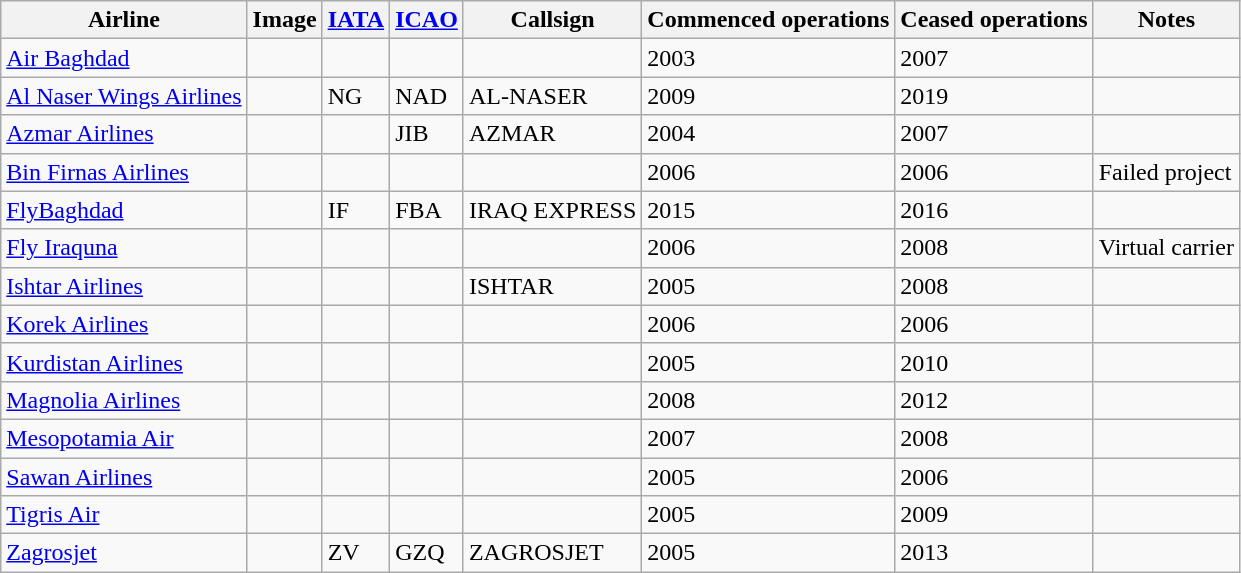<table class="wikitable sortable">
<tr valign="middle">
<th>Airline</th>
<th>Image</th>
<th><a href='#'>IATA</a></th>
<th><a href='#'>ICAO</a></th>
<th>Callsign</th>
<th>Commenced operations</th>
<th>Ceased operations</th>
<th>Notes</th>
</tr>
<tr>
<td><a href='#'>Air Baghdad</a></td>
<td></td>
<td></td>
<td></td>
<td></td>
<td>2003</td>
<td>2007</td>
<td></td>
</tr>
<tr>
<td><a href='#'>Al Naser Wings Airlines</a></td>
<td></td>
<td>NG</td>
<td>NAD</td>
<td>AL-NASER</td>
<td>2009</td>
<td>2019</td>
<td></td>
</tr>
<tr>
<td><a href='#'>Azmar Airlines</a></td>
<td></td>
<td></td>
<td>JIB</td>
<td>AZMAR</td>
<td>2004</td>
<td>2007</td>
<td></td>
</tr>
<tr>
<td><a href='#'>Bin Firnas Airlines</a></td>
<td></td>
<td></td>
<td></td>
<td></td>
<td>2006</td>
<td>2006</td>
<td>Failed project</td>
</tr>
<tr>
<td><a href='#'>FlyBaghdad</a></td>
<td></td>
<td>IF</td>
<td>FBA</td>
<td>IRAQ EXPRESS</td>
<td>2015</td>
<td>2016</td>
<td></td>
</tr>
<tr>
<td><a href='#'>Fly Iraquna</a></td>
<td></td>
<td></td>
<td></td>
<td></td>
<td>2006</td>
<td>2008</td>
<td>Virtual carrier</td>
</tr>
<tr>
<td><a href='#'>Ishtar Airlines</a></td>
<td></td>
<td></td>
<td></td>
<td>ISHTAR</td>
<td>2005</td>
<td>2008</td>
<td></td>
</tr>
<tr>
<td><a href='#'>Korek Airlines</a></td>
<td></td>
<td></td>
<td></td>
<td></td>
<td>2006</td>
<td>2006</td>
<td></td>
</tr>
<tr>
<td><a href='#'>Kurdistan Airlines</a></td>
<td></td>
<td></td>
<td></td>
<td></td>
<td>2005</td>
<td>2010</td>
<td></td>
</tr>
<tr>
<td><a href='#'>Magnolia Airlines</a></td>
<td></td>
<td></td>
<td></td>
<td></td>
<td>2008</td>
<td>2012</td>
<td></td>
</tr>
<tr>
<td><a href='#'>Mesopotamia Air</a></td>
<td></td>
<td></td>
<td></td>
<td></td>
<td>2007</td>
<td>2008</td>
<td></td>
</tr>
<tr>
<td><a href='#'>Sawan Airlines</a></td>
<td></td>
<td></td>
<td></td>
<td></td>
<td>2005</td>
<td>2006</td>
<td></td>
</tr>
<tr>
<td><a href='#'>Tigris Air</a></td>
<td></td>
<td></td>
<td></td>
<td></td>
<td>2005</td>
<td>2009</td>
<td></td>
</tr>
<tr>
<td><a href='#'>Zagrosjet</a></td>
<td></td>
<td>ZV</td>
<td>GZQ</td>
<td>ZAGROSJET</td>
<td>2005</td>
<td>2013</td>
<td></td>
</tr>
</table>
